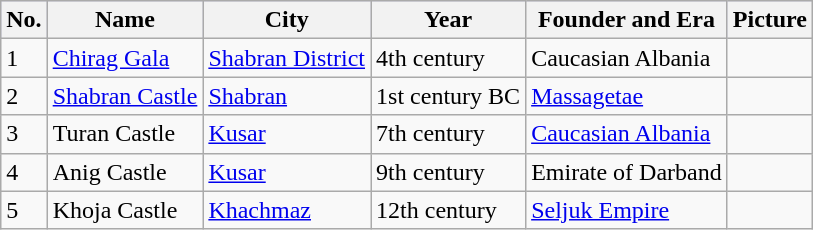<table class="sortable wikitable">
<tr style="background:#ccf;">
<th>No.</th>
<th>Name</th>
<th>City</th>
<th>Year</th>
<th>Founder and Era</th>
<th>Picture</th>
</tr>
<tr>
<td>1</td>
<td><a href='#'>Chirag Gala</a></td>
<td><a href='#'>Shabran District</a></td>
<td>4th century</td>
<td>Caucasian Albania</td>
<td></td>
</tr>
<tr>
<td>2</td>
<td><a href='#'>Shabran Castle</a></td>
<td><a href='#'>Shabran</a></td>
<td>1st century BC</td>
<td><a href='#'>Massagetae</a></td>
<td></td>
</tr>
<tr>
<td>3</td>
<td>Turan Castle</td>
<td><a href='#'>Kusar</a></td>
<td>7th century</td>
<td><a href='#'>Caucasian Albania</a></td>
<td></td>
</tr>
<tr>
<td>4</td>
<td>Anig Castle</td>
<td><a href='#'>Kusar</a></td>
<td>9th century</td>
<td>Emirate of Darband</td>
<td></td>
</tr>
<tr>
<td>5</td>
<td>Khoja Castle</td>
<td><a href='#'>Khachmaz</a></td>
<td>12th century</td>
<td><a href='#'>Seljuk Empire</a></td>
<td></td>
</tr>
</table>
